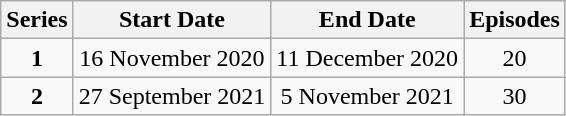<table class="wikitable" style="text-align:center;">
<tr>
<th>Series</th>
<th>Start Date</th>
<th>End Date</th>
<th>Episodes</th>
</tr>
<tr>
<td><strong>1</strong></td>
<td>16 November 2020</td>
<td>11 December 2020</td>
<td>20</td>
</tr>
<tr>
<td><strong>2</strong></td>
<td>27 September 2021</td>
<td>5 November 2021</td>
<td>30</td>
</tr>
</table>
